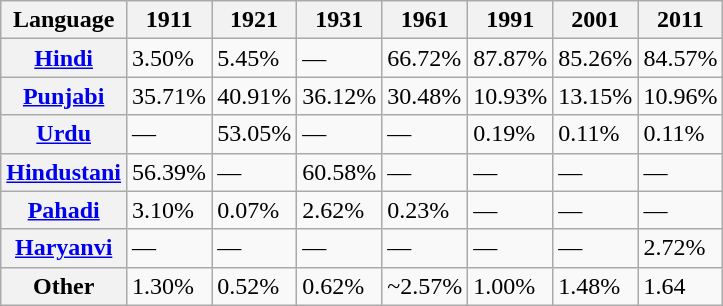<table class="wikitable">
<tr>
<th>Language</th>
<th>1911</th>
<th>1921</th>
<th>1931</th>
<th>1961</th>
<th>1991</th>
<th>2001</th>
<th>2011</th>
</tr>
<tr>
<th><a href='#'>Hindi</a></th>
<td>3.50%</td>
<td>5.45%</td>
<td>—</td>
<td>66.72%</td>
<td>87.87%</td>
<td>85.26%</td>
<td>84.57%</td>
</tr>
<tr>
<th><a href='#'>Punjabi</a></th>
<td>35.71%</td>
<td>40.91%</td>
<td>36.12%</td>
<td>30.48%</td>
<td>10.93%</td>
<td>13.15%</td>
<td>10.96%</td>
</tr>
<tr>
<th><a href='#'>Urdu</a></th>
<td>—</td>
<td>53.05%</td>
<td>—</td>
<td>—</td>
<td>0.19%</td>
<td>0.11%</td>
<td>0.11%</td>
</tr>
<tr>
<th><a href='#'>Hindustani</a></th>
<td>56.39%</td>
<td>—</td>
<td>60.58%</td>
<td>—</td>
<td>—</td>
<td>—</td>
<td>—</td>
</tr>
<tr>
<th><a href='#'>Pahadi</a></th>
<td>3.10%</td>
<td>0.07%</td>
<td>2.62%</td>
<td>0.23%</td>
<td>—</td>
<td>—</td>
<td>—</td>
</tr>
<tr>
<th><a href='#'>Haryanvi</a></th>
<td>—</td>
<td>—</td>
<td>—</td>
<td>—</td>
<td>—</td>
<td>—</td>
<td>2.72%</td>
</tr>
<tr>
<th>Other</th>
<td>1.30%</td>
<td>0.52%</td>
<td>0.62%</td>
<td>~2.57%</td>
<td>1.00%</td>
<td>1.48%</td>
<td>1.64</td>
</tr>
</table>
